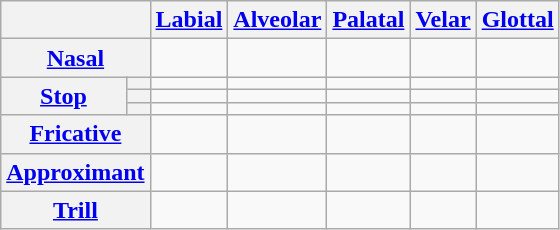<table class="wikitable" style="text-align:center">
<tr>
<th colspan="2"></th>
<th><a href='#'>Labial</a></th>
<th><a href='#'>Alveolar</a></th>
<th><a href='#'>Palatal</a></th>
<th><a href='#'>Velar</a></th>
<th><a href='#'>Glottal</a></th>
</tr>
<tr>
<th colspan="2"><a href='#'>Nasal</a></th>
<td></td>
<td></td>
<td></td>
<td></td>
<td></td>
</tr>
<tr>
<th rowspan="3"><a href='#'>Stop</a></th>
<th></th>
<td></td>
<td></td>
<td></td>
<td></td>
<td></td>
</tr>
<tr>
<th></th>
<td></td>
<td></td>
<td></td>
<td></td>
<td></td>
</tr>
<tr>
<th></th>
<td></td>
<td></td>
<td></td>
<td></td>
<td></td>
</tr>
<tr>
<th colspan="2"><a href='#'>Fricative</a></th>
<td></td>
<td></td>
<td></td>
<td></td>
<td></td>
</tr>
<tr>
<th colspan="2"><a href='#'>Approximant</a></th>
<td></td>
<td></td>
<td></td>
<td></td>
<td></td>
</tr>
<tr>
<th colspan="2"><a href='#'>Trill</a></th>
<td></td>
<td></td>
<td></td>
<td></td>
<td></td>
</tr>
</table>
